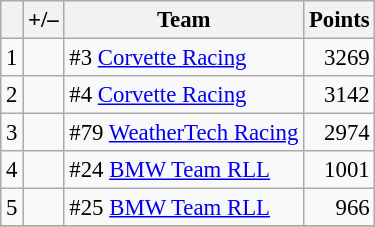<table class="wikitable" style="font-size: 95%;">
<tr>
<th scope="col"></th>
<th scope="col">+/–</th>
<th scope="col">Team</th>
<th scope="col">Points</th>
</tr>
<tr>
<td align=center>1</td>
<td align="left"></td>
<td> #3 <a href='#'>Corvette Racing</a></td>
<td align=right>3269</td>
</tr>
<tr>
<td align=center>2</td>
<td align="left"></td>
<td> #4 <a href='#'>Corvette Racing</a></td>
<td align=right>3142</td>
</tr>
<tr>
<td align=center>3</td>
<td align="left"></td>
<td> #79 <a href='#'>WeatherTech Racing</a></td>
<td align=right>2974</td>
</tr>
<tr>
<td align=center>4</td>
<td align="left"></td>
<td> #24 <a href='#'>BMW Team RLL</a></td>
<td align=right>1001</td>
</tr>
<tr>
<td align=center>5</td>
<td align="left"></td>
<td> #25 <a href='#'>BMW Team RLL</a></td>
<td align=right>966</td>
</tr>
<tr>
</tr>
</table>
